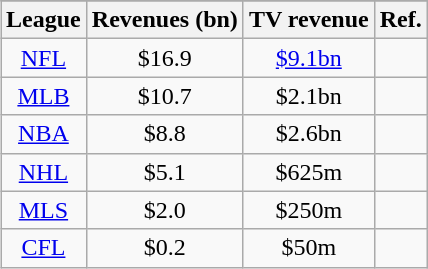<table class="wikitable sortable" style="text-align: center;float:right;">
<tr>
</tr>
<tr>
<th>League</th>
<th>Revenues (bn)</th>
<th>TV revenue</th>
<th>Ref.</th>
</tr>
<tr>
<td><a href='#'>NFL</a></td>
<td>$16.9</td>
<td><a href='#'>$9.1bn</a></td>
<td></td>
</tr>
<tr>
<td><a href='#'>MLB</a></td>
<td>$10.7</td>
<td>$2.1bn</td>
<td></td>
</tr>
<tr>
<td><a href='#'>NBA</a></td>
<td>$8.8</td>
<td>$2.6bn</td>
<td></td>
</tr>
<tr>
<td><a href='#'>NHL</a></td>
<td>$5.1</td>
<td>$625m</td>
<td></td>
</tr>
<tr>
<td><a href='#'>MLS</a></td>
<td>$2.0</td>
<td>$250m</td>
<td></td>
</tr>
<tr>
<td><a href='#'>CFL</a></td>
<td>$0.2</td>
<td>$50m</td>
<td></td>
</tr>
</table>
